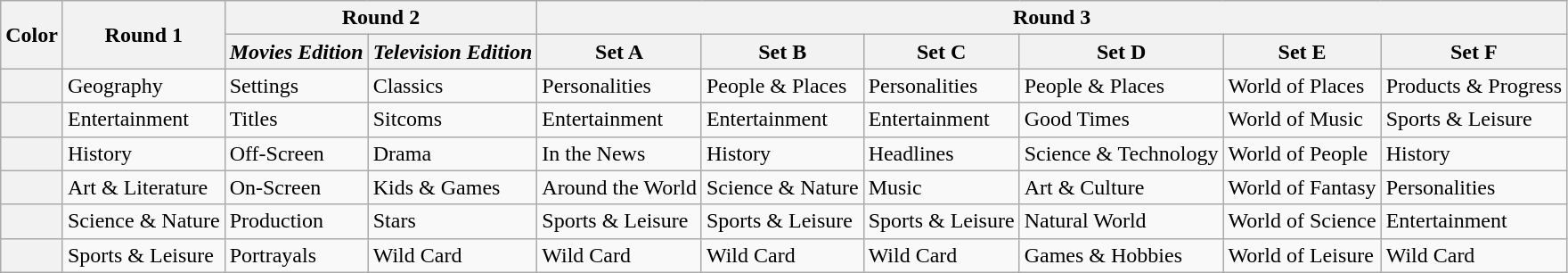<table class="wikitable sortable">
<tr>
<th rowspan="2">Color</th>
<th rowspan="2">Round 1</th>
<th colspan="2">Round 2</th>
<th colspan="6">Round 3</th>
</tr>
<tr>
<th><em>Movies Edition</em></th>
<th><em>Television Edition</em></th>
<th>Set A</th>
<th>Set B</th>
<th>Set C</th>
<th>Set D</th>
<th>Set E</th>
<th>Set F</th>
</tr>
<tr>
<th></th>
<td>Geography</td>
<td>Settings</td>
<td>Classics</td>
<td>Personalities</td>
<td>People & Places</td>
<td>Personalities</td>
<td>People & Places</td>
<td>World of Places</td>
<td>Products & Progress</td>
</tr>
<tr>
<th></th>
<td>Entertainment</td>
<td>Titles</td>
<td>Sitcoms</td>
<td>Entertainment</td>
<td>Entertainment</td>
<td>Entertainment</td>
<td>Good Times</td>
<td>World of Music</td>
<td>Sports & Leisure</td>
</tr>
<tr>
<th></th>
<td>History</td>
<td>Off-Screen</td>
<td>Drama</td>
<td>In the News</td>
<td>History</td>
<td>Headlines</td>
<td>Science & Technology</td>
<td>World of People</td>
<td>History</td>
</tr>
<tr>
<th></th>
<td>Art & Literature</td>
<td>On-Screen</td>
<td>Kids & Games</td>
<td>Around the World</td>
<td>Science & Nature</td>
<td>Music</td>
<td>Art & Culture</td>
<td>World of Fantasy</td>
<td>Personalities</td>
</tr>
<tr>
<th></th>
<td>Science & Nature</td>
<td>Production</td>
<td>Stars</td>
<td>Sports & Leisure</td>
<td>Sports & Leisure</td>
<td>Sports & Leisure</td>
<td>Natural World</td>
<td>World of Science</td>
<td>Entertainment</td>
</tr>
<tr>
<th></th>
<td>Sports & Leisure</td>
<td>Portrayals</td>
<td>Wild Card</td>
<td>Wild Card</td>
<td>Wild Card</td>
<td>Wild Card</td>
<td>Games & Hobbies</td>
<td>World of Leisure</td>
<td>Wild Card</td>
</tr>
</table>
